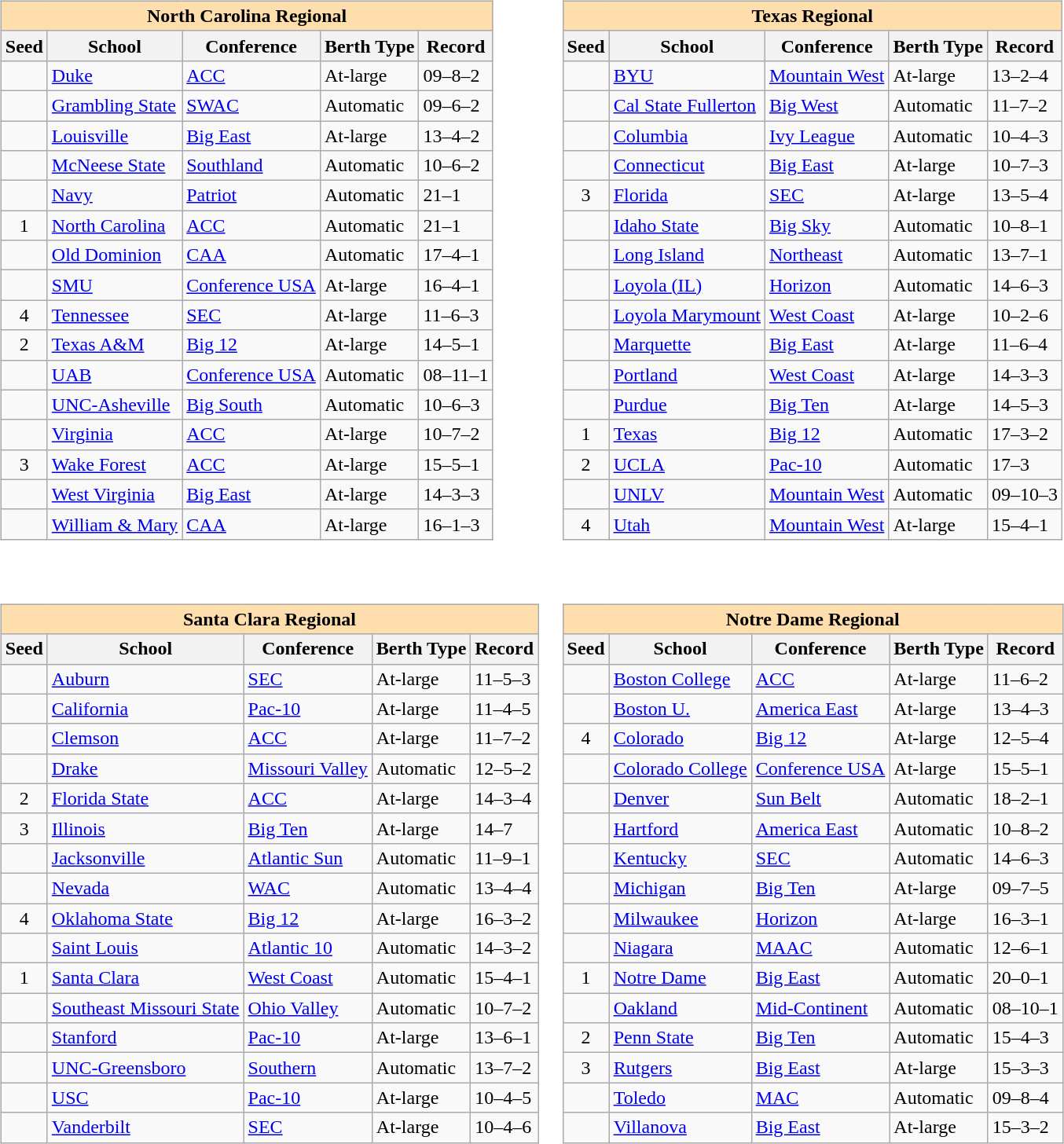<table>
<tr>
<td valign=top><br><table class="wikitable sortable">
<tr>
<th colspan="5" style="background:#ffdead;">North Carolina Regional</th>
</tr>
<tr>
<th>Seed</th>
<th>School</th>
<th>Conference</th>
<th>Berth Type</th>
<th>Record</th>
</tr>
<tr>
<td></td>
<td><a href='#'>Duke</a></td>
<td><a href='#'>ACC</a></td>
<td>At-large</td>
<td>09–8–2</td>
</tr>
<tr>
<td></td>
<td><a href='#'>Grambling State</a></td>
<td><a href='#'>SWAC</a></td>
<td>Automatic</td>
<td>09–6–2</td>
</tr>
<tr>
<td></td>
<td><a href='#'>Louisville</a></td>
<td><a href='#'>Big East</a></td>
<td>At-large</td>
<td>13–4–2</td>
</tr>
<tr>
<td></td>
<td><a href='#'>McNeese State</a></td>
<td><a href='#'>Southland</a></td>
<td>Automatic</td>
<td>10–6–2</td>
</tr>
<tr>
<td></td>
<td><a href='#'>Navy</a></td>
<td><a href='#'>Patriot</a></td>
<td>Automatic</td>
<td>21–1</td>
</tr>
<tr>
<td align=center>1</td>
<td><a href='#'>North Carolina</a></td>
<td><a href='#'>ACC</a></td>
<td>Automatic</td>
<td>21–1</td>
</tr>
<tr>
<td></td>
<td><a href='#'>Old Dominion</a></td>
<td><a href='#'>CAA</a></td>
<td>Automatic</td>
<td>17–4–1</td>
</tr>
<tr>
<td></td>
<td><a href='#'>SMU</a></td>
<td><a href='#'>Conference USA</a></td>
<td>At-large</td>
<td>16–4–1</td>
</tr>
<tr>
<td align=center>4</td>
<td><a href='#'>Tennessee</a></td>
<td><a href='#'>SEC</a></td>
<td>At-large</td>
<td>11–6–3</td>
</tr>
<tr>
<td align=center>2</td>
<td><a href='#'>Texas A&M</a></td>
<td><a href='#'>Big 12</a></td>
<td>At-large</td>
<td>14–5–1</td>
</tr>
<tr>
<td></td>
<td><a href='#'>UAB</a></td>
<td><a href='#'>Conference USA</a></td>
<td>Automatic</td>
<td>08–11–1</td>
</tr>
<tr>
<td></td>
<td><a href='#'>UNC-Asheville</a></td>
<td><a href='#'>Big South</a></td>
<td>Automatic</td>
<td>10–6–3</td>
</tr>
<tr>
<td></td>
<td><a href='#'>Virginia</a></td>
<td><a href='#'>ACC</a></td>
<td>At-large</td>
<td>10–7–2</td>
</tr>
<tr>
<td align=center>3</td>
<td><a href='#'>Wake Forest</a></td>
<td><a href='#'>ACC</a></td>
<td>At-large</td>
<td>15–5–1</td>
</tr>
<tr>
<td></td>
<td><a href='#'>West Virginia</a></td>
<td><a href='#'>Big East</a></td>
<td>At-large</td>
<td>14–3–3</td>
</tr>
<tr>
<td></td>
<td><a href='#'>William & Mary</a></td>
<td><a href='#'>CAA</a></td>
<td>At-large</td>
<td>16–1–3</td>
</tr>
</table>
</td>
<td valign=top><br><table class="wikitable sortable">
<tr>
<th colspan="5" style="background:#ffdead;">Texas Regional</th>
</tr>
<tr>
<th>Seed</th>
<th>School</th>
<th>Conference</th>
<th>Berth Type</th>
<th>Record</th>
</tr>
<tr>
<td></td>
<td><a href='#'>BYU</a></td>
<td><a href='#'>Mountain West</a></td>
<td>At-large</td>
<td>13–2–4</td>
</tr>
<tr>
<td></td>
<td><a href='#'>Cal State Fullerton</a></td>
<td><a href='#'>Big West</a></td>
<td>Automatic</td>
<td>11–7–2</td>
</tr>
<tr>
<td></td>
<td><a href='#'>Columbia</a></td>
<td><a href='#'>Ivy League</a></td>
<td>Automatic</td>
<td>10–4–3</td>
</tr>
<tr>
<td></td>
<td><a href='#'>Connecticut</a></td>
<td><a href='#'>Big East</a></td>
<td>At-large</td>
<td>10–7–3</td>
</tr>
<tr>
<td align=center>3</td>
<td><a href='#'>Florida</a></td>
<td><a href='#'>SEC</a></td>
<td>At-large</td>
<td>13–5–4</td>
</tr>
<tr>
<td></td>
<td><a href='#'>Idaho State</a></td>
<td><a href='#'>Big Sky</a></td>
<td>Automatic</td>
<td>10–8–1</td>
</tr>
<tr>
<td></td>
<td><a href='#'>Long Island</a></td>
<td><a href='#'>Northeast</a></td>
<td>Automatic</td>
<td>13–7–1</td>
</tr>
<tr>
<td></td>
<td><a href='#'>Loyola (IL)</a></td>
<td><a href='#'>Horizon</a></td>
<td>Automatic</td>
<td>14–6–3</td>
</tr>
<tr>
<td></td>
<td><a href='#'>Loyola Marymount</a></td>
<td><a href='#'>West Coast</a></td>
<td>At-large</td>
<td>10–2–6</td>
</tr>
<tr>
<td></td>
<td><a href='#'>Marquette</a></td>
<td><a href='#'>Big East</a></td>
<td>At-large</td>
<td>11–6–4</td>
</tr>
<tr>
<td></td>
<td><a href='#'>Portland</a></td>
<td><a href='#'>West Coast</a></td>
<td>At-large</td>
<td>14–3–3</td>
</tr>
<tr>
<td></td>
<td><a href='#'>Purdue</a></td>
<td><a href='#'>Big Ten</a></td>
<td>At-large</td>
<td>14–5–3</td>
</tr>
<tr>
<td align=center>1</td>
<td><a href='#'>Texas</a></td>
<td><a href='#'>Big 12</a></td>
<td>Automatic</td>
<td>17–3–2</td>
</tr>
<tr>
<td align=center>2</td>
<td><a href='#'>UCLA</a></td>
<td><a href='#'>Pac-10</a></td>
<td>Automatic</td>
<td>17–3</td>
</tr>
<tr>
<td></td>
<td><a href='#'>UNLV</a></td>
<td><a href='#'>Mountain West</a></td>
<td>Automatic</td>
<td>09–10–3</td>
</tr>
<tr>
<td align=center>4</td>
<td><a href='#'>Utah</a></td>
<td><a href='#'>Mountain West</a></td>
<td>At-large</td>
<td>15–4–1</td>
</tr>
</table>
</td>
</tr>
<tr>
<td valign=top><br><table class="wikitable sortable">
<tr>
<th colspan="5" style="background:#ffdead;">Santa Clara Regional</th>
</tr>
<tr>
<th>Seed</th>
<th>School</th>
<th>Conference</th>
<th>Berth Type</th>
<th>Record</th>
</tr>
<tr>
<td></td>
<td><a href='#'>Auburn</a></td>
<td><a href='#'>SEC</a></td>
<td>At-large</td>
<td>11–5–3</td>
</tr>
<tr>
<td></td>
<td><a href='#'>California</a></td>
<td><a href='#'>Pac-10</a></td>
<td>At-large</td>
<td>11–4–5</td>
</tr>
<tr>
<td></td>
<td><a href='#'>Clemson</a></td>
<td><a href='#'>ACC</a></td>
<td>At-large</td>
<td>11–7–2</td>
</tr>
<tr>
<td></td>
<td><a href='#'>Drake</a></td>
<td><a href='#'>Missouri Valley</a></td>
<td>Automatic</td>
<td>12–5–2</td>
</tr>
<tr>
<td align=center>2</td>
<td><a href='#'>Florida State</a></td>
<td><a href='#'>ACC</a></td>
<td>At-large</td>
<td>14–3–4</td>
</tr>
<tr>
<td align=center>3</td>
<td><a href='#'>Illinois</a></td>
<td><a href='#'>Big Ten</a></td>
<td>At-large</td>
<td>14–7</td>
</tr>
<tr>
<td></td>
<td><a href='#'>Jacksonville</a></td>
<td><a href='#'>Atlantic Sun</a></td>
<td>Automatic</td>
<td>11–9–1</td>
</tr>
<tr>
<td></td>
<td><a href='#'>Nevada</a></td>
<td><a href='#'>WAC</a></td>
<td>Automatic</td>
<td>13–4–4</td>
</tr>
<tr>
<td align=center>4</td>
<td><a href='#'>Oklahoma State</a></td>
<td><a href='#'>Big 12</a></td>
<td>At-large</td>
<td>16–3–2</td>
</tr>
<tr>
<td></td>
<td><a href='#'>Saint Louis</a></td>
<td><a href='#'>Atlantic 10</a></td>
<td>Automatic</td>
<td>14–3–2</td>
</tr>
<tr>
<td align=center>1</td>
<td><a href='#'>Santa Clara</a></td>
<td><a href='#'>West Coast</a></td>
<td>Automatic</td>
<td>15–4–1</td>
</tr>
<tr>
<td></td>
<td><a href='#'>Southeast Missouri State</a></td>
<td><a href='#'>Ohio Valley</a></td>
<td>Automatic</td>
<td>10–7–2</td>
</tr>
<tr>
<td></td>
<td><a href='#'>Stanford</a></td>
<td><a href='#'>Pac-10</a></td>
<td>At-large</td>
<td>13–6–1</td>
</tr>
<tr>
<td></td>
<td><a href='#'>UNC-Greensboro</a></td>
<td><a href='#'>Southern</a></td>
<td>Automatic</td>
<td>13–7–2</td>
</tr>
<tr>
<td></td>
<td><a href='#'>USC</a></td>
<td><a href='#'>Pac-10</a></td>
<td>At-large</td>
<td>10–4–5</td>
</tr>
<tr>
<td></td>
<td><a href='#'>Vanderbilt</a></td>
<td><a href='#'>SEC</a></td>
<td>At-large</td>
<td>10–4–6</td>
</tr>
</table>
</td>
<td valign=top><br><table class="wikitable sortable">
<tr>
<th colspan="5" style="background:#ffdead;">Notre Dame Regional</th>
</tr>
<tr>
<th>Seed</th>
<th>School</th>
<th>Conference</th>
<th>Berth Type</th>
<th>Record</th>
</tr>
<tr>
<td></td>
<td><a href='#'>Boston College</a></td>
<td><a href='#'>ACC</a></td>
<td>At-large</td>
<td>11–6–2</td>
</tr>
<tr>
<td></td>
<td><a href='#'>Boston U.</a></td>
<td><a href='#'>America East</a></td>
<td>At-large</td>
<td>13–4–3</td>
</tr>
<tr>
<td align=center>4</td>
<td><a href='#'>Colorado</a></td>
<td><a href='#'>Big 12</a></td>
<td>At-large</td>
<td>12–5–4</td>
</tr>
<tr>
<td></td>
<td><a href='#'>Colorado College</a></td>
<td><a href='#'>Conference USA</a></td>
<td>At-large</td>
<td>15–5–1</td>
</tr>
<tr>
<td></td>
<td><a href='#'>Denver</a></td>
<td><a href='#'>Sun Belt</a></td>
<td>Automatic</td>
<td>18–2–1</td>
</tr>
<tr>
<td></td>
<td><a href='#'>Hartford</a></td>
<td><a href='#'>America East</a></td>
<td>Automatic</td>
<td>10–8–2</td>
</tr>
<tr>
<td></td>
<td><a href='#'>Kentucky</a></td>
<td><a href='#'>SEC</a></td>
<td>Automatic</td>
<td>14–6–3</td>
</tr>
<tr>
<td></td>
<td><a href='#'>Michigan</a></td>
<td><a href='#'>Big Ten</a></td>
<td>At-large</td>
<td>09–7–5</td>
</tr>
<tr>
<td></td>
<td><a href='#'>Milwaukee</a></td>
<td><a href='#'>Horizon</a></td>
<td>At-large</td>
<td>16–3–1</td>
</tr>
<tr>
<td></td>
<td><a href='#'>Niagara</a></td>
<td><a href='#'>MAAC</a></td>
<td>Automatic</td>
<td>12–6–1</td>
</tr>
<tr>
<td align=center>1</td>
<td><a href='#'>Notre Dame</a></td>
<td><a href='#'>Big East</a></td>
<td>Automatic</td>
<td>20–0–1</td>
</tr>
<tr>
<td></td>
<td><a href='#'>Oakland</a></td>
<td><a href='#'>Mid-Continent</a></td>
<td>Automatic</td>
<td>08–10–1</td>
</tr>
<tr>
<td align=center>2</td>
<td><a href='#'>Penn State</a></td>
<td><a href='#'>Big Ten</a></td>
<td>Automatic</td>
<td>15–4–3</td>
</tr>
<tr>
<td align=center>3</td>
<td><a href='#'>Rutgers</a></td>
<td><a href='#'>Big East</a></td>
<td>At-large</td>
<td>15–3–3</td>
</tr>
<tr>
<td></td>
<td><a href='#'>Toledo</a></td>
<td><a href='#'>MAC</a></td>
<td>Automatic</td>
<td>09–8–4</td>
</tr>
<tr>
<td></td>
<td><a href='#'>Villanova</a></td>
<td><a href='#'>Big East</a></td>
<td>At-large</td>
<td>15–3–2</td>
</tr>
</table>
</td>
</tr>
</table>
